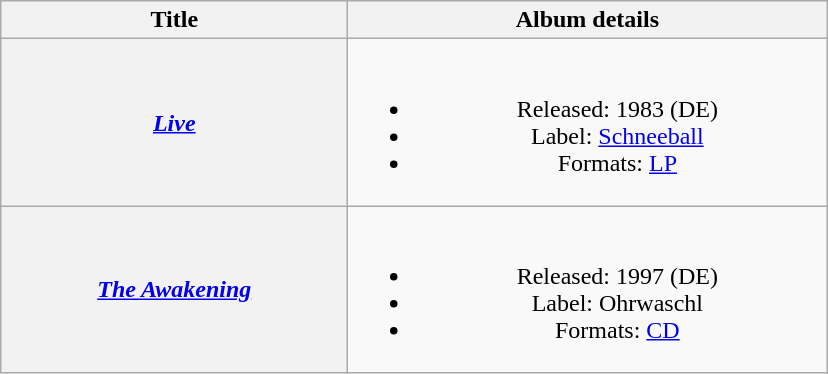<table class="wikitable plainrowheaders" style="text-align:center;">
<tr>
<th scope="col" rowspan="1" style="width:14em;">Title</th>
<th scope="col" rowspan="1" style="width:19.5em;">Album details</th>
</tr>
<tr>
<th scope="row"><em><a href='#'>Live</a></em></th>
<td><br><ul><li>Released: 1983 <span>(DE)</span></li><li>Label: <a href='#'>Schneeball</a></li><li>Formats: <a href='#'>LP</a></li></ul></td>
</tr>
<tr>
<th scope="row"><em><a href='#'>The Awakening</a></em></th>
<td><br><ul><li>Released: 1997 <span>(DE)</span></li><li>Label: Ohrwaschl</li><li>Formats: <a href='#'>CD</a></li></ul></td>
</tr>
</table>
